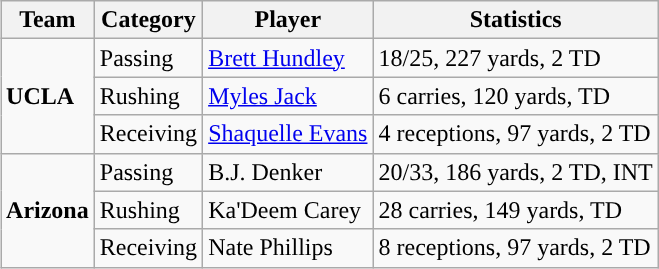<table class="wikitable" style="float: right;">
<tr>
<th>Team</th>
<th>Category</th>
<th>Player</th>
<th>Statistics</th>
</tr>
<tr>
<td rowspan=3><strong>UCLA</strong></td>
<td>Passing</td>
<td><a href='#'>Brett Hundley</a></td>
<td>18/25, 227 yards, 2 TD</td>
</tr>
<tr>
<td>Rushing</td>
<td><a href='#'>Myles Jack</a></td>
<td>6 carries, 120 yards, TD</td>
</tr>
<tr>
<td>Receiving</td>
<td><a href='#'>Shaquelle Evans</a></td>
<td>4 receptions, 97 yards, 2 TD</td>
</tr>
<tr>
<td rowspan=3><strong>Arizona</strong></td>
<td>Passing</td>
<td>B.J. Denker</td>
<td>20/33, 186 yards, 2 TD, INT</td>
</tr>
<tr>
<td>Rushing</td>
<td>Ka'Deem Carey</td>
<td>28 carries, 149 yards, TD</td>
</tr>
<tr>
<td>Receiving</td>
<td>Nate Phillips</td>
<td>8 receptions, 97 yards, 2 TD</td>
</tr>
</table>
